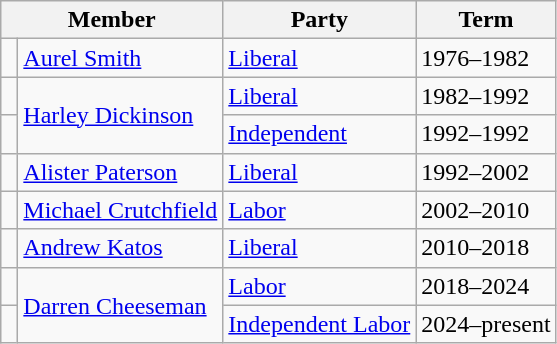<table class="wikitable">
<tr>
<th colspan=2>Member</th>
<th>Party</th>
<th>Term</th>
</tr>
<tr>
<td> </td>
<td><a href='#'>Aurel Smith</a></td>
<td><a href='#'>Liberal</a></td>
<td>1976–1982</td>
</tr>
<tr>
<td> </td>
<td rowspan="2"><a href='#'>Harley Dickinson</a></td>
<td><a href='#'>Liberal</a></td>
<td>1982–1992</td>
</tr>
<tr>
<td> </td>
<td><a href='#'>Independent</a></td>
<td>1992–1992</td>
</tr>
<tr>
<td> </td>
<td><a href='#'>Alister Paterson</a></td>
<td><a href='#'>Liberal</a></td>
<td>1992–2002</td>
</tr>
<tr>
<td> </td>
<td><a href='#'>Michael Crutchfield</a></td>
<td><a href='#'>Labor</a></td>
<td>2002–2010</td>
</tr>
<tr>
<td> </td>
<td><a href='#'>Andrew Katos</a></td>
<td><a href='#'>Liberal</a></td>
<td>2010–2018</td>
</tr>
<tr>
<td> </td>
<td rowspan="2"><a href='#'>Darren Cheeseman</a></td>
<td><a href='#'>Labor</a></td>
<td>2018–2024</td>
</tr>
<tr>
<td> </td>
<td><a href='#'>Independent Labor</a></td>
<td>2024–present</td>
</tr>
</table>
